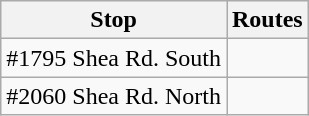<table class="wikitable">
<tr>
<th>Stop</th>
<th>Routes</th>
</tr>
<tr>
<td>#1795 Shea Rd. South</td>
<td></td>
</tr>
<tr>
<td>#2060 Shea Rd. North</td>
<td></td>
</tr>
</table>
